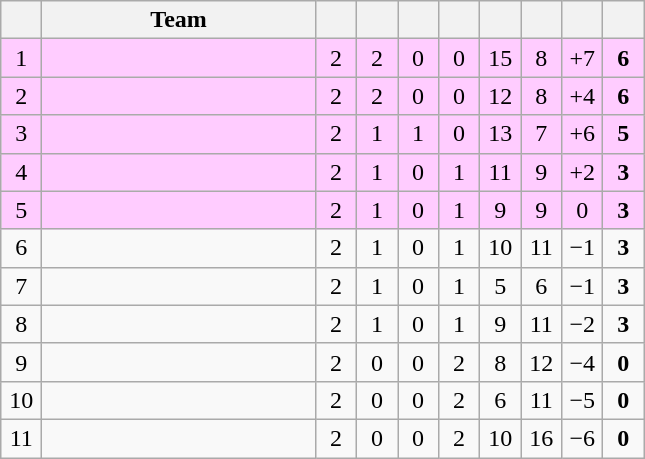<table class="wikitable" style="text-align: center;">
<tr>
<th width="20"></th>
<th width="175">Team</th>
<th width="20"></th>
<th width="20"></th>
<th width="20"></th>
<th width="20"></th>
<th width="20"></th>
<th width="20"></th>
<th width="20"></th>
<th width="20"></th>
</tr>
<tr bgcolor="#ffccff">
<td>1</td>
<td align=left></td>
<td>2</td>
<td>2</td>
<td>0</td>
<td>0</td>
<td>15</td>
<td>8</td>
<td>+7</td>
<td><strong>6</strong></td>
</tr>
<tr bgcolor="#ffccff">
<td>2</td>
<td align=left></td>
<td>2</td>
<td>2</td>
<td>0</td>
<td>0</td>
<td>12</td>
<td>8</td>
<td>+4</td>
<td><strong>6</strong></td>
</tr>
<tr bgcolor="#ffccff">
<td>3</td>
<td align=left></td>
<td>2</td>
<td>1</td>
<td>1</td>
<td>0</td>
<td>13</td>
<td>7</td>
<td>+6</td>
<td><strong>5</strong></td>
</tr>
<tr bgcolor="#ffccff">
<td>4</td>
<td align=left></td>
<td>2</td>
<td>1</td>
<td>0</td>
<td>1</td>
<td>11</td>
<td>9</td>
<td>+2</td>
<td><strong>3</strong></td>
</tr>
<tr bgcolor="#ffccff">
<td>5</td>
<td align=left></td>
<td>2</td>
<td>1</td>
<td>0</td>
<td>1</td>
<td>9</td>
<td>9</td>
<td>0</td>
<td><strong>3</strong></td>
</tr>
<tr>
<td>6</td>
<td align=left></td>
<td>2</td>
<td>1</td>
<td>0</td>
<td>1</td>
<td>10</td>
<td>11</td>
<td>−1</td>
<td><strong>3</strong></td>
</tr>
<tr>
<td>7</td>
<td align=left></td>
<td>2</td>
<td>1</td>
<td>0</td>
<td>1</td>
<td>5</td>
<td>6</td>
<td>−1</td>
<td><strong>3</strong></td>
</tr>
<tr>
<td>8</td>
<td align=left></td>
<td>2</td>
<td>1</td>
<td>0</td>
<td>1</td>
<td>9</td>
<td>11</td>
<td>−2</td>
<td><strong>3</strong></td>
</tr>
<tr>
<td>9</td>
<td align=left></td>
<td>2</td>
<td>0</td>
<td>0</td>
<td>2</td>
<td>8</td>
<td>12</td>
<td>−4</td>
<td><strong>0</strong></td>
</tr>
<tr>
<td>10</td>
<td align=left></td>
<td>2</td>
<td>0</td>
<td>0</td>
<td>2</td>
<td>6</td>
<td>11</td>
<td>−5</td>
<td><strong>0</strong></td>
</tr>
<tr>
<td>11</td>
<td align=left></td>
<td>2</td>
<td>0</td>
<td>0</td>
<td>2</td>
<td>10</td>
<td>16</td>
<td>−6</td>
<td><strong>0</strong></td>
</tr>
</table>
